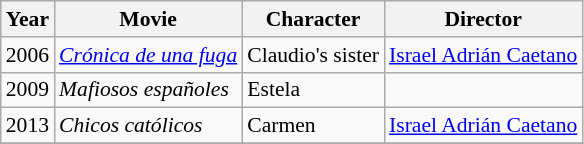<table class="wikitable" style="font-size: 90%;">
<tr>
<th>Year</th>
<th>Movie</th>
<th>Character</th>
<th>Director</th>
</tr>
<tr>
<td>2006</td>
<td><em><a href='#'>Crónica de una fuga</a></em></td>
<td>Claudio's sister</td>
<td><a href='#'>Israel Adrián Caetano</a></td>
</tr>
<tr>
<td>2009</td>
<td><em>Mafiosos españoles</em></td>
<td>Estela</td>
<td></td>
</tr>
<tr>
<td>2013</td>
<td><em>Chicos católicos</em></td>
<td>Carmen</td>
<td><a href='#'>Israel Adrián Caetano</a></td>
</tr>
<tr>
</tr>
</table>
